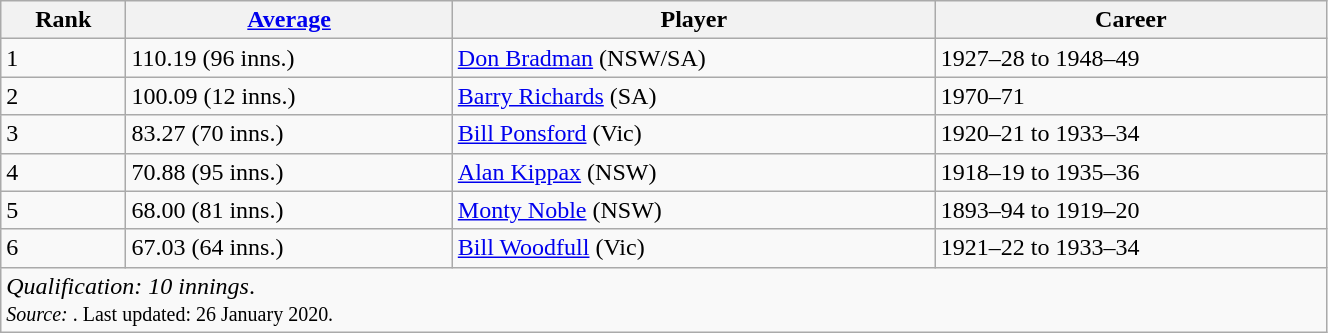<table class="wikitable" style="width:70%;">
<tr>
<th>Rank</th>
<th><a href='#'>Average</a></th>
<th>Player</th>
<th>Career</th>
</tr>
<tr>
<td>1</td>
<td>110.19 (96 inns.)</td>
<td><a href='#'>Don Bradman</a> (NSW/SA)</td>
<td>1927–28 to 1948–49</td>
</tr>
<tr>
<td>2</td>
<td>100.09 (12 inns.)</td>
<td><a href='#'>Barry Richards</a> (SA)</td>
<td>1970–71</td>
</tr>
<tr>
<td>3</td>
<td>83.27 (70 inns.)</td>
<td><a href='#'>Bill Ponsford</a> (Vic)</td>
<td>1920–21 to 1933–34</td>
</tr>
<tr>
<td>4</td>
<td>70.88 (95 inns.)</td>
<td><a href='#'>Alan Kippax</a> (NSW)</td>
<td>1918–19 to 1935–36</td>
</tr>
<tr>
<td>5</td>
<td>68.00 (81 inns.)</td>
<td><a href='#'>Monty Noble</a> (NSW)</td>
<td>1893–94 to 1919–20</td>
</tr>
<tr>
<td>6</td>
<td>67.03 (64 inns.)</td>
<td><a href='#'>Bill Woodfull</a> (Vic)</td>
<td>1921–22 to 1933–34</td>
</tr>
<tr>
<td colspan=4><em>Qualification: 10 innings</em>.<br><small><em>Source: </em>. Last updated: 26 January 2020.</small></td>
</tr>
</table>
